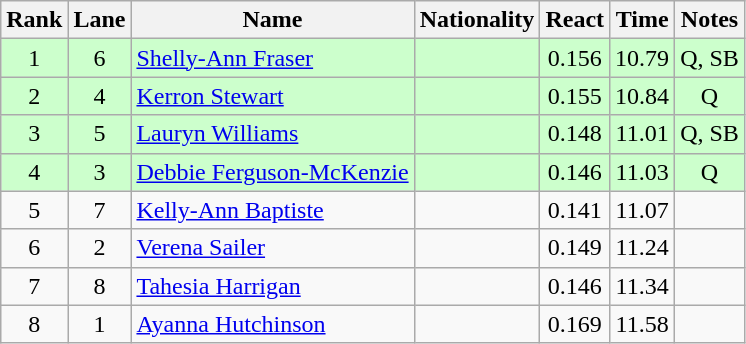<table class="wikitable sortable" style="text-align:center">
<tr>
<th>Rank</th>
<th>Lane</th>
<th>Name</th>
<th>Nationality</th>
<th>React</th>
<th>Time</th>
<th>Notes</th>
</tr>
<tr bgcolor=ccffcc>
<td>1</td>
<td>6</td>
<td align="left"><a href='#'>Shelly-Ann Fraser</a></td>
<td align=left></td>
<td>0.156</td>
<td>10.79</td>
<td>Q, SB</td>
</tr>
<tr bgcolor=ccffcc>
<td>2</td>
<td>4</td>
<td align="left"><a href='#'>Kerron Stewart</a></td>
<td align=left></td>
<td>0.155</td>
<td>10.84</td>
<td>Q</td>
</tr>
<tr bgcolor=ccffcc>
<td>3</td>
<td>5</td>
<td align="left"><a href='#'>Lauryn Williams</a></td>
<td align=left></td>
<td>0.148</td>
<td>11.01</td>
<td>Q, SB</td>
</tr>
<tr bgcolor=ccffcc>
<td>4</td>
<td>3</td>
<td align="left"><a href='#'>Debbie Ferguson-McKenzie</a></td>
<td align=left></td>
<td>0.146</td>
<td>11.03</td>
<td>Q</td>
</tr>
<tr>
<td>5</td>
<td>7</td>
<td align="left"><a href='#'>Kelly-Ann Baptiste</a></td>
<td align=left></td>
<td>0.141</td>
<td>11.07</td>
<td></td>
</tr>
<tr>
<td>6</td>
<td>2</td>
<td align="left"><a href='#'>Verena Sailer</a></td>
<td align=left></td>
<td>0.149</td>
<td>11.24</td>
<td></td>
</tr>
<tr>
<td>7</td>
<td>8</td>
<td align="left"><a href='#'>Tahesia Harrigan</a></td>
<td align=left></td>
<td>0.146</td>
<td>11.34</td>
<td></td>
</tr>
<tr>
<td>8</td>
<td>1</td>
<td align="left"><a href='#'>Ayanna Hutchinson</a></td>
<td align=left></td>
<td>0.169</td>
<td>11.58</td>
<td></td>
</tr>
</table>
